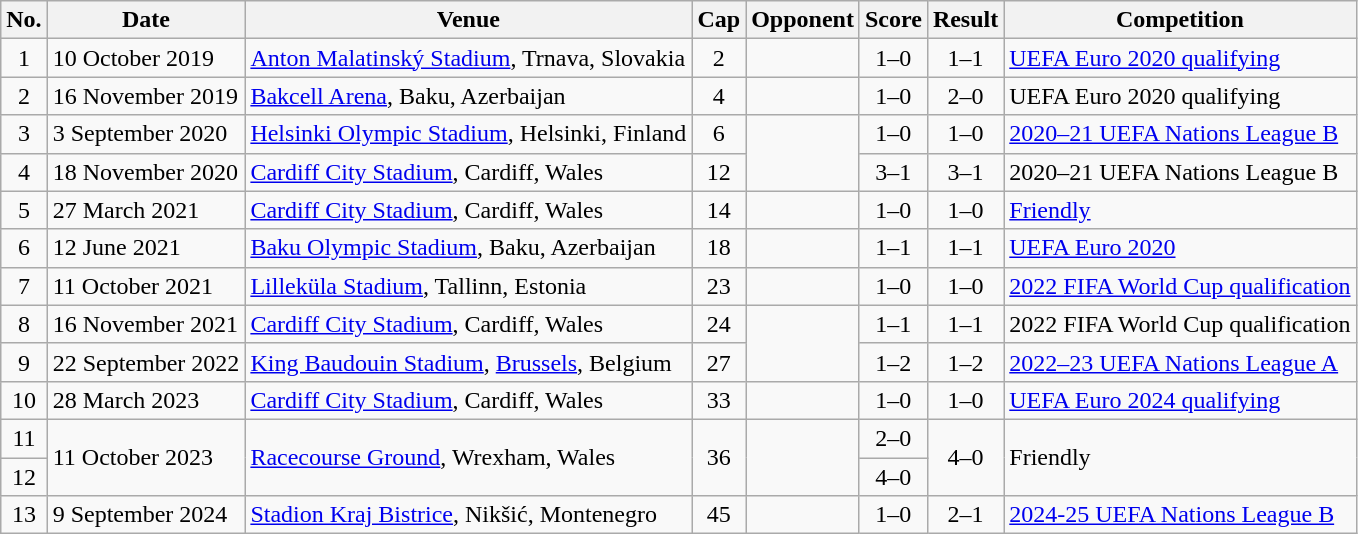<table class="wikitable sortable">
<tr>
<th scope=col>No.</th>
<th scope=col data-sort-type=date>Date</th>
<th scope=col>Venue</th>
<th scope=col>Cap</th>
<th scope=col>Opponent</th>
<th scope=col>Score</th>
<th scope=col>Result</th>
<th scope=col>Competition</th>
</tr>
<tr>
<td align=center>1</td>
<td>10 October 2019</td>
<td><a href='#'>Anton Malatinský Stadium</a>, Trnava, Slovakia</td>
<td align=center>2</td>
<td></td>
<td align=center>1–0</td>
<td align=center>1–1</td>
<td><a href='#'>UEFA Euro 2020 qualifying</a></td>
</tr>
<tr>
<td align=center>2</td>
<td>16 November 2019</td>
<td><a href='#'>Bakcell Arena</a>, Baku, Azerbaijan</td>
<td align=center>4</td>
<td></td>
<td align=center>1–0</td>
<td align=center>2–0</td>
<td>UEFA Euro 2020 qualifying</td>
</tr>
<tr>
<td align=center>3</td>
<td>3 September 2020</td>
<td><a href='#'>Helsinki Olympic Stadium</a>, Helsinki, Finland</td>
<td align=center>6</td>
<td rowspan="2"></td>
<td align=center>1–0</td>
<td align=center>1–0</td>
<td><a href='#'>2020–21 UEFA Nations League B</a></td>
</tr>
<tr>
<td align=center>4</td>
<td>18 November 2020</td>
<td><a href='#'>Cardiff City Stadium</a>, Cardiff, Wales</td>
<td align=center>12</td>
<td align=center>3–1</td>
<td align=center>3–1</td>
<td>2020–21 UEFA Nations League B</td>
</tr>
<tr>
<td align=center>5</td>
<td>27 March 2021</td>
<td><a href='#'>Cardiff City Stadium</a>, Cardiff, Wales</td>
<td align=center>14</td>
<td></td>
<td align=center>1–0</td>
<td align=center>1–0</td>
<td><a href='#'>Friendly</a></td>
</tr>
<tr>
<td align=center>6</td>
<td>12 June 2021</td>
<td><a href='#'>Baku Olympic Stadium</a>, Baku, Azerbaijan</td>
<td align=center>18</td>
<td></td>
<td align=center>1–1</td>
<td align=center>1–1</td>
<td><a href='#'>UEFA Euro 2020</a></td>
</tr>
<tr>
<td align=center>7</td>
<td>11 October 2021</td>
<td><a href='#'>Lilleküla Stadium</a>, Tallinn, Estonia</td>
<td align=center>23</td>
<td></td>
<td align=center>1–0</td>
<td align=center>1–0</td>
<td><a href='#'>2022 FIFA World Cup qualification</a></td>
</tr>
<tr>
<td align=center>8</td>
<td>16 November 2021</td>
<td><a href='#'>Cardiff City Stadium</a>, Cardiff, Wales</td>
<td align=center>24</td>
<td rowspan="2"></td>
<td align=center>1–1</td>
<td align=center>1–1</td>
<td>2022 FIFA World Cup qualification</td>
</tr>
<tr>
<td align=center>9</td>
<td>22 September 2022</td>
<td><a href='#'>King Baudouin Stadium</a>, <a href='#'>Brussels</a>, Belgium</td>
<td align=center>27</td>
<td align=center>1–2</td>
<td align=center>1–2</td>
<td><a href='#'>2022–23 UEFA Nations League A</a></td>
</tr>
<tr>
<td align=center>10</td>
<td>28 March 2023</td>
<td><a href='#'>Cardiff City Stadium</a>, Cardiff, Wales</td>
<td align=center>33</td>
<td></td>
<td align=center>1–0</td>
<td align=center>1–0</td>
<td><a href='#'>UEFA Euro 2024 qualifying</a></td>
</tr>
<tr>
<td align=center>11</td>
<td rowspan="2">11 October 2023</td>
<td rowspan="2"><a href='#'>Racecourse Ground</a>, Wrexham, Wales</td>
<td align=center rowspan="2">36</td>
<td rowspan="2"></td>
<td align=center>2–0</td>
<td align=center rowspan="2">4–0</td>
<td rowspan="2">Friendly</td>
</tr>
<tr>
<td align=center>12</td>
<td align=center>4–0</td>
</tr>
<tr>
<td align=center>13</td>
<td rowspan="2">9 September 2024</td>
<td rowspan="2"><a href='#'>Stadion Kraj Bistrice</a>, Nikšić, Montenegro</td>
<td align=center rowspan="2">45</td>
<td rowspan="2"></td>
<td align=center>1–0</td>
<td align=center rowspan="2">2–1</td>
<td rowspan="2"><a href='#'>2024-25 UEFA Nations League B</a></td>
</tr>
</table>
